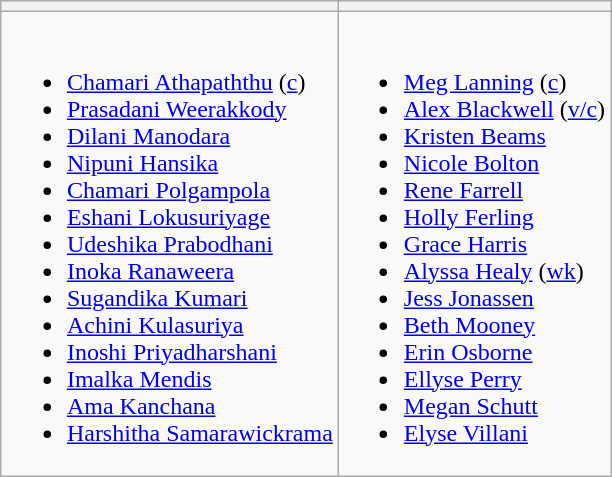<table class="wikitable" style="text-align:left; margin:auto">
<tr>
<th></th>
<th></th>
</tr>
<tr style="vertical-align:top">
<td><br><ul><li><a href='#'>Chamari Athapaththu</a> (<a href='#'>c</a>)</li><li><a href='#'>Prasadani Weerakkody</a></li><li><a href='#'>Dilani Manodara</a></li><li><a href='#'>Nipuni Hansika</a></li><li><a href='#'>Chamari Polgampola</a></li><li><a href='#'>Eshani Lokusuriyage</a></li><li><a href='#'>Udeshika Prabodhani</a></li><li><a href='#'>Inoka Ranaweera</a></li><li><a href='#'>Sugandika Kumari</a></li><li><a href='#'>Achini Kulasuriya</a></li><li><a href='#'>Inoshi Priyadharshani</a></li><li><a href='#'>Imalka Mendis</a></li><li><a href='#'>Ama Kanchana</a></li><li><a href='#'>Harshitha Samarawickrama</a></li></ul></td>
<td><br><ul><li><a href='#'>Meg Lanning</a> (<a href='#'>c</a>)</li><li><a href='#'>Alex Blackwell</a> (<a href='#'>v/c</a>)</li><li><a href='#'>Kristen Beams</a></li><li><a href='#'>Nicole Bolton</a></li><li><a href='#'>Rene Farrell</a></li><li><a href='#'>Holly Ferling</a></li><li><a href='#'>Grace Harris</a></li><li><a href='#'>Alyssa Healy</a> (<a href='#'>wk</a>)</li><li><a href='#'>Jess Jonassen</a></li><li><a href='#'>Beth Mooney</a></li><li><a href='#'>Erin Osborne</a></li><li><a href='#'>Ellyse Perry</a></li><li><a href='#'>Megan Schutt</a></li><li><a href='#'>Elyse Villani</a></li></ul></td>
</tr>
</table>
